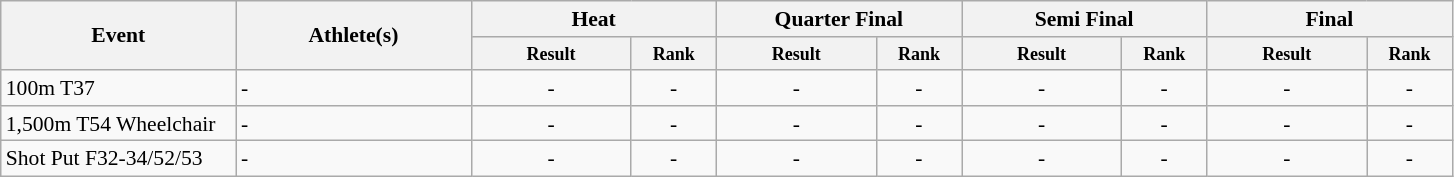<table class=wikitable style="font-size:90%">
<tr>
<th rowspan="2" width=150>Event</th>
<th rowspan="2" width=150>Athlete(s)</th>
<th colspan="2" width=150>Heat</th>
<th colspan="2" width=150>Quarter Final</th>
<th colspan="2" width=150>Semi Final</th>
<th colspan="2" width=150>Final</th>
</tr>
<tr>
<th style="line-height:1em" width=100><small>Result</small></th>
<th style="line-height:1em" width=50><small>Rank</small></th>
<th style="line-height:1em" width=100><small>Result</small></th>
<th style="line-height:1em" width=50><small>Rank</small></th>
<th style="line-height:1em" width=100><small>Result</small></th>
<th style="line-height:1em" width=50><small>Rank</small></th>
<th style="line-height:1em" width=100><small>Result</small></th>
<th style="line-height:1em" width=50><small>Rank</small></th>
</tr>
<tr>
<td>100m T37</td>
<td>-</td>
<td align="center">-</td>
<td align="center">-</td>
<td align="center">-</td>
<td align="center">-</td>
<td align="center">-</td>
<td align="center">-</td>
<td align="center">-</td>
<td align="center">-</td>
</tr>
<tr>
<td>1,500m T54 Wheelchair</td>
<td>-</td>
<td align="center">-</td>
<td align="center">-</td>
<td align="center">-</td>
<td align="center">-</td>
<td align="center">-</td>
<td align="center">-</td>
<td align="center">-</td>
<td align="center">-</td>
</tr>
<tr>
<td>Shot Put F32-34/52/53</td>
<td>-</td>
<td align="center">-</td>
<td align="center">-</td>
<td align="center">-</td>
<td align="center">-</td>
<td align="center">-</td>
<td align="center">-</td>
<td align="center">-</td>
<td align="center">-</td>
</tr>
</table>
